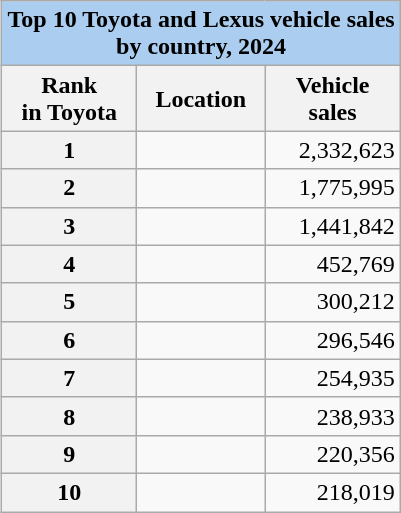<table class="wikitable" style="float:right;">
<tr>
<th colspan="3" style="text-align:center; background:#abcdef;">Top 10 Toyota and Lexus vehicle sales<br>by country, 2024</th>
</tr>
<tr>
<th>Rank<br>in Toyota</th>
<th>Location</th>
<th>Vehicle<br>sales</th>
</tr>
<tr>
<th>1</th>
<td></td>
<td style="text-align:right;">2,332,623</td>
</tr>
<tr>
<th>2</th>
<td></td>
<td style="text-align:right;">1,775,995</td>
</tr>
<tr>
<th>3</th>
<td></td>
<td style="text-align:right;">1,441,842</td>
</tr>
<tr>
<th>4</th>
<td></td>
<td style="text-align:right;">452,769</td>
</tr>
<tr>
<th>5</th>
<td></td>
<td style="text-align:right;">300,212</td>
</tr>
<tr>
<th>6</th>
<td></td>
<td style="text-align:right;">296,546</td>
</tr>
<tr>
<th>7</th>
<td></td>
<td style="text-align:right;">254,935</td>
</tr>
<tr>
<th>8</th>
<td></td>
<td style="text-align:right;">238,933</td>
</tr>
<tr>
<th>9</th>
<td></td>
<td style="text-align:right;">220,356</td>
</tr>
<tr>
<th>10</th>
<td></td>
<td style="text-align:right;">218,019</td>
</tr>
</table>
